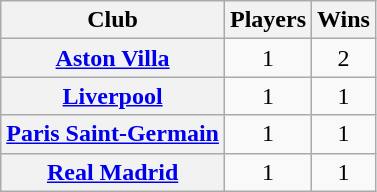<table class="wikitable plainrowheaders" style="text-align:center">
<tr>
<th scope=col>Club</th>
<th scope=col>Players</th>
<th scope=col>Wins</th>
</tr>
<tr>
<th align="left" scope="row"> <a href='#'>Aston Villa</a></th>
<td align="center">1</td>
<td align="center">2</td>
</tr>
<tr>
<th align="left" scope="row"> <a href='#'>Liverpool</a></th>
<td align="center">1</td>
<td align="center">1</td>
</tr>
<tr>
<th align="left" scope="row"> <a href='#'>Paris Saint-Germain</a></th>
<td align="center">1</td>
<td align="center">1</td>
</tr>
<tr>
<th align="left" scope="row"> <a href='#'>Real Madrid</a></th>
<td align="center">1</td>
<td align="center">1</td>
</tr>
</table>
